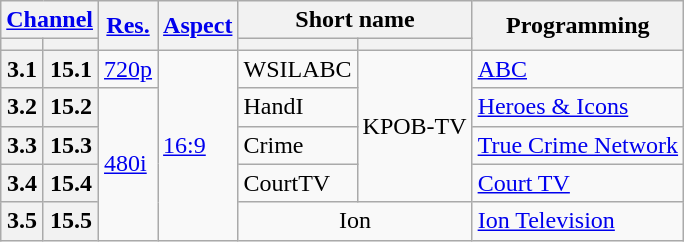<table class="wikitable">
<tr>
<th scope="col" colspan="2"><a href='#'>Channel</a></th>
<th scope="col" rowspan="2"><a href='#'>Res.</a></th>
<th scope="col" rowspan="2"><a href='#'>Aspect</a></th>
<th scope="col" colspan="2">Short name</th>
<th scope="col" rowspan="2">Programming</th>
</tr>
<tr>
<th scope="col"></th>
<th></th>
<th></th>
<th></th>
</tr>
<tr>
<th scope="row">3.1</th>
<th>15.1</th>
<td><a href='#'>720p</a></td>
<td rowspan=5><a href='#'>16:9</a></td>
<td>WSILABC</td>
<td rowspan=4>KPOB-TV</td>
<td><a href='#'>ABC</a></td>
</tr>
<tr>
<th scope="row">3.2</th>
<th>15.2</th>
<td rowspan=4><a href='#'>480i</a></td>
<td>HandI</td>
<td><a href='#'>Heroes & Icons</a></td>
</tr>
<tr>
<th scope="row">3.3</th>
<th>15.3</th>
<td>Crime</td>
<td><a href='#'>True Crime Network</a></td>
</tr>
<tr>
<th scope="row">3.4</th>
<th>15.4</th>
<td>CourtTV</td>
<td><a href='#'>Court TV</a></td>
</tr>
<tr>
<th scope="row">3.5</th>
<th>15.5</th>
<td style="text-align: center;" colspan=2>Ion</td>
<td><a href='#'>Ion Television</a></td>
</tr>
</table>
